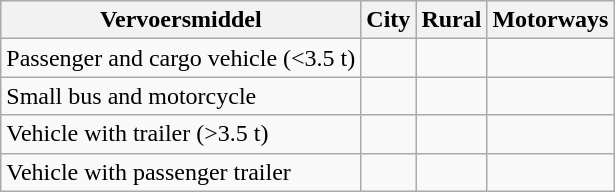<table class="wikitable">
<tr>
<th>Vervoersmiddel</th>
<th>City</th>
<th>Rural</th>
<th>Motorways</th>
</tr>
<tr>
<td>Passenger and cargo vehicle (<3.5 t)</td>
<td></td>
<td></td>
<td></td>
</tr>
<tr>
<td>Small bus and motorcycle</td>
<td></td>
<td></td>
<td></td>
</tr>
<tr>
<td>Vehicle with trailer (>3.5 t)</td>
<td></td>
<td></td>
<td></td>
</tr>
<tr>
<td>Vehicle with passenger trailer</td>
<td></td>
<td></td>
<td></td>
</tr>
</table>
